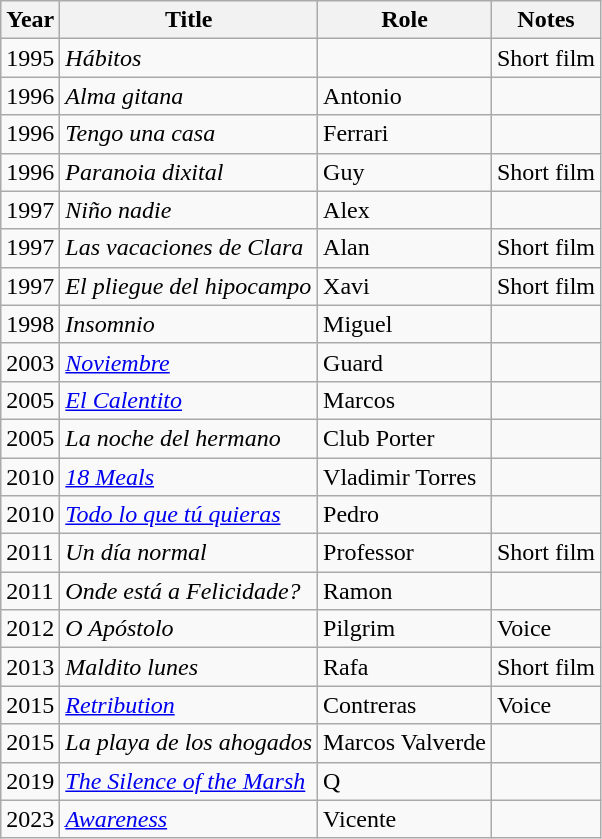<table class="wikitable sortable">
<tr>
<th>Year</th>
<th>Title</th>
<th>Role</th>
<th>Notes</th>
</tr>
<tr>
<td>1995</td>
<td><em>Hábitos</em></td>
<td></td>
<td>Short film</td>
</tr>
<tr>
<td>1996</td>
<td><em>Alma gitana</em></td>
<td>Antonio</td>
<td></td>
</tr>
<tr>
<td>1996</td>
<td><em>Tengo una casa</em></td>
<td>Ferrari</td>
<td></td>
</tr>
<tr>
<td>1996</td>
<td><em>Paranoia dixital</em></td>
<td>Guy</td>
<td>Short film</td>
</tr>
<tr>
<td>1997</td>
<td><em>Niño nadie</em></td>
<td>Alex</td>
<td></td>
</tr>
<tr>
<td>1997</td>
<td><em>Las vacaciones de Clara</em></td>
<td>Alan</td>
<td>Short film</td>
</tr>
<tr>
<td>1997</td>
<td><em>El pliegue del hipocampo</em></td>
<td>Xavi</td>
<td>Short film</td>
</tr>
<tr>
<td>1998</td>
<td><em>Insomnio</em></td>
<td>Miguel</td>
<td></td>
</tr>
<tr>
<td>2003</td>
<td><em><a href='#'>Noviembre</a></em></td>
<td>Guard</td>
<td></td>
</tr>
<tr>
<td>2005</td>
<td><em><a href='#'>El Calentito</a></em></td>
<td>Marcos</td>
<td></td>
</tr>
<tr>
<td>2005</td>
<td><em>La noche del hermano</em></td>
<td>Club Porter</td>
<td></td>
</tr>
<tr>
<td>2010</td>
<td><em><a href='#'>18 Meals</a></em></td>
<td>Vladimir Torres</td>
<td></td>
</tr>
<tr>
<td>2010</td>
<td><em><a href='#'>Todo lo que tú quieras</a></em></td>
<td>Pedro</td>
<td></td>
</tr>
<tr>
<td>2011</td>
<td><em>Un día normal</em></td>
<td>Professor</td>
<td>Short film</td>
</tr>
<tr>
<td>2011</td>
<td><em>Onde está a Felicidade?</em></td>
<td>Ramon</td>
<td></td>
</tr>
<tr>
<td>2012</td>
<td><em>O Apóstolo</em></td>
<td>Pilgrim</td>
<td>Voice</td>
</tr>
<tr>
<td>2013</td>
<td><em>Maldito lunes</em></td>
<td>Rafa</td>
<td>Short film</td>
</tr>
<tr>
<td>2015</td>
<td><em><a href='#'>Retribution</a></em></td>
<td>Contreras</td>
<td>Voice</td>
</tr>
<tr>
<td>2015</td>
<td><em>La playa de los ahogados</em></td>
<td>Marcos Valverde</td>
<td></td>
</tr>
<tr>
<td>2019</td>
<td><em><a href='#'>The Silence of the Marsh</a></em></td>
<td>Q</td>
<td></td>
</tr>
<tr>
<td>2023</td>
<td><em><a href='#'>Awareness</a></em></td>
<td>Vicente</td>
<td></td>
</tr>
</table>
